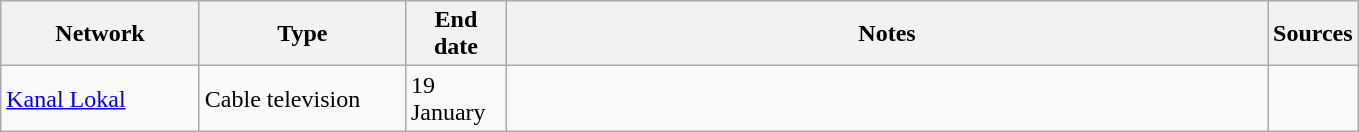<table class="wikitable">
<tr>
<th style="text-align:center; width:125px">Network</th>
<th style="text-align:center; width:130px">Type</th>
<th style="text-align:center; width:60px">End date</th>
<th style="text-align:center; width:500px">Notes</th>
<th style="text-align:center; width:30px">Sources</th>
</tr>
<tr>
<td><a href='#'>Kanal Lokal</a></td>
<td>Cable television</td>
<td>19 January</td>
<td></td>
<td></td>
</tr>
</table>
